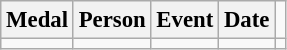<table class="wikitable sortable" style="font-size:95%">
<tr>
<th>Medal</th>
<th>Person</th>
<th>Event</th>
<th>Date</th>
</tr>
<tr>
<td></td>
<td></td>
<td></td>
<td></td>
<td></td>
</tr>
</table>
